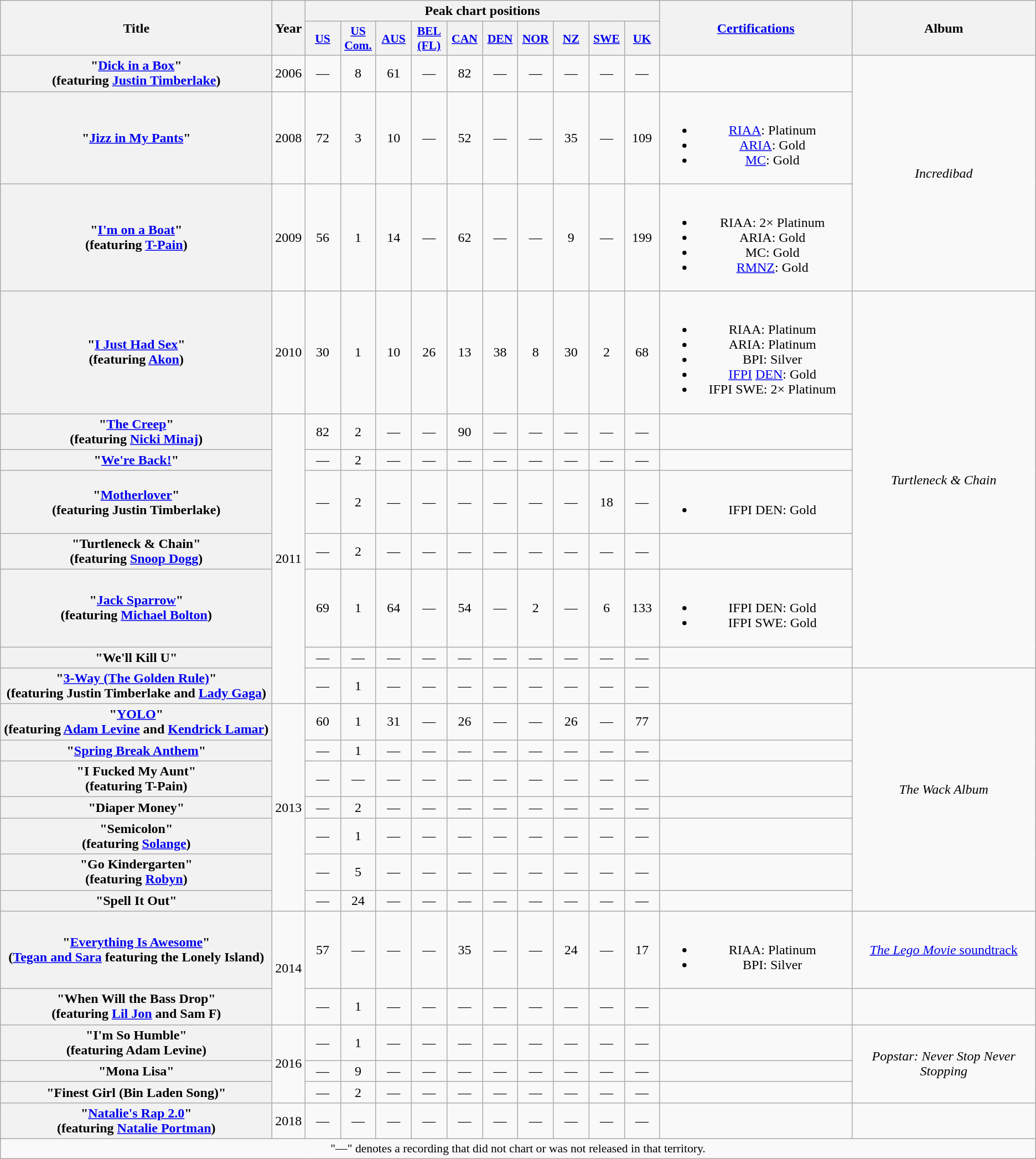<table class="wikitable plainrowheaders" style="text-align:center;">
<tr>
<th scope="col" rowspan="2" style="width:20em;">Title</th>
<th scope="col" rowspan="2">Year</th>
<th scope="col" colspan="10">Peak chart positions</th>
<th scope="col" rowspan="2" style="width:14em;"><a href='#'>Certifications</a></th>
<th scope="col" rowspan="2">Album</th>
</tr>
<tr>
<th scope="col" style="width:2.5em;font-size:90%;"><a href='#'>US</a><br></th>
<th scope="col" style="width:2.5em;font-size:90%;"><a href='#'>US<br>Com.</a><br></th>
<th scope="col" style="width:2.5em;font-size:90%;"><a href='#'>AUS</a><br></th>
<th scope="col" style="width:2.5em;font-size:90%;"><a href='#'>BEL<br>(FL)</a><br></th>
<th scope="col" style="width:2.5em;font-size:90%;"><a href='#'>CAN</a><br></th>
<th scope="col" style="width:2.5em;font-size:90%;"><a href='#'>DEN</a><br></th>
<th scope="col" style="width:2.5em;font-size:90%;"><a href='#'>NOR</a><br></th>
<th scope="col" style="width:2.5em;font-size:90%;"><a href='#'>NZ</a><br></th>
<th scope="col" style="width:2.5em;font-size:90%;"><a href='#'>SWE</a><br></th>
<th scope="col" style="width:2.5em;font-size:90%;"><a href='#'>UK</a><br></th>
</tr>
<tr>
<th scope="row">"<a href='#'>Dick in a Box</a>"<br><span>(featuring <a href='#'>Justin Timberlake</a>)</span></th>
<td>2006</td>
<td>—</td>
<td>8</td>
<td>61</td>
<td>—</td>
<td>82</td>
<td>—</td>
<td>—</td>
<td>—</td>
<td>—</td>
<td>—</td>
<td></td>
<td rowspan="3"><em>Incredibad</em></td>
</tr>
<tr>
<th scope="row">"<a href='#'>Jizz in My Pants</a>"</th>
<td>2008</td>
<td>72</td>
<td>3</td>
<td>10</td>
<td>—</td>
<td>52</td>
<td>—</td>
<td>—</td>
<td>35</td>
<td>—</td>
<td>109</td>
<td><br><ul><li><a href='#'>RIAA</a>: Platinum</li><li><a href='#'>ARIA</a>: Gold</li><li><a href='#'>MC</a>: Gold</li></ul></td>
</tr>
<tr>
<th scope="row">"<a href='#'>I'm on a Boat</a>"<br><span>(featuring <a href='#'>T-Pain</a>)</span></th>
<td>2009</td>
<td>56</td>
<td>1</td>
<td>14</td>
<td>—</td>
<td>62</td>
<td>—</td>
<td>—</td>
<td>9</td>
<td>—</td>
<td>199</td>
<td><br><ul><li>RIAA: 2× Platinum</li><li>ARIA: Gold</li><li>MC: Gold</li><li><a href='#'>RMNZ</a>: Gold</li></ul></td>
</tr>
<tr>
<th scope="row">"<a href='#'>I Just Had Sex</a>"<br><span>(featuring <a href='#'>Akon</a>)</span></th>
<td>2010</td>
<td>30</td>
<td>1</td>
<td>10</td>
<td>26</td>
<td>13</td>
<td>38</td>
<td>8</td>
<td>30</td>
<td>2</td>
<td>68</td>
<td><br><ul><li>RIAA: Platinum</li><li>ARIA: Platinum</li><li>BPI: Silver</li><li><a href='#'>IFPI</a> <a href='#'>DEN</a>: Gold</li><li>IFPI SWE: 2× Platinum</li></ul></td>
<td rowspan="7"><em>Turtleneck & Chain</em></td>
</tr>
<tr>
<th scope="row">"<a href='#'>The Creep</a>"<br><span>(featuring <a href='#'>Nicki Minaj</a>)</span></th>
<td rowspan="7">2011</td>
<td>82</td>
<td>2</td>
<td>—</td>
<td>—</td>
<td>90</td>
<td>—</td>
<td>—</td>
<td>—</td>
<td>—</td>
<td>—</td>
<td></td>
</tr>
<tr>
<th scope="row">"<a href='#'>We're Back!</a>"</th>
<td>—</td>
<td>2</td>
<td>—</td>
<td>—</td>
<td>—</td>
<td>—</td>
<td>—</td>
<td>—</td>
<td>—</td>
<td>—</td>
<td></td>
</tr>
<tr>
<th scope="row">"<a href='#'>Motherlover</a>"<br><span>(featuring Justin Timberlake)</span></th>
<td>—</td>
<td>2</td>
<td>—</td>
<td>—</td>
<td>—</td>
<td>—</td>
<td>—</td>
<td>—</td>
<td>18</td>
<td>—</td>
<td><br><ul><li>IFPI DEN: Gold</li></ul></td>
</tr>
<tr>
<th scope="row">"Turtleneck & Chain"<br><span>(featuring <a href='#'>Snoop Dogg</a>)</span></th>
<td>—</td>
<td>2</td>
<td>—</td>
<td>—</td>
<td>—</td>
<td>—</td>
<td>—</td>
<td>—</td>
<td>—</td>
<td>—</td>
<td></td>
</tr>
<tr>
<th scope="row">"<a href='#'>Jack Sparrow</a>"<br><span>(featuring <a href='#'>Michael Bolton</a>)</span></th>
<td>69</td>
<td>1</td>
<td>64</td>
<td>—</td>
<td>54</td>
<td>—</td>
<td>2</td>
<td>—</td>
<td>6</td>
<td>133</td>
<td><br><ul><li>IFPI DEN: Gold</li><li>IFPI SWE: Gold</li></ul></td>
</tr>
<tr>
<th scope="row">"We'll Kill U"</th>
<td>—</td>
<td>—</td>
<td>—</td>
<td>—</td>
<td>—</td>
<td>—</td>
<td>—</td>
<td>—</td>
<td>—</td>
<td>—</td>
<td></td>
</tr>
<tr>
<th scope="row">"<a href='#'>3-Way (The Golden Rule)</a>"<br><span>(featuring Justin Timberlake and <a href='#'>Lady Gaga</a>)</span></th>
<td>—</td>
<td>1</td>
<td>—</td>
<td>—</td>
<td>—</td>
<td>—</td>
<td>—</td>
<td>—</td>
<td>—</td>
<td>—</td>
<td></td>
<td rowspan="8"><em>The Wack Album</em></td>
</tr>
<tr>
<th scope="row">"<a href='#'>YOLO</a>"<br><span>(featuring <a href='#'>Adam Levine</a> and <a href='#'>Kendrick Lamar</a>)</span></th>
<td rowspan="7">2013</td>
<td>60</td>
<td>1</td>
<td>31</td>
<td>—</td>
<td>26</td>
<td>—</td>
<td>—</td>
<td>26</td>
<td>—</td>
<td>77</td>
<td></td>
</tr>
<tr>
<th scope="row">"<a href='#'>Spring Break Anthem</a>"</th>
<td>—</td>
<td>1</td>
<td>—</td>
<td>—</td>
<td>—</td>
<td>—</td>
<td>—</td>
<td>—</td>
<td>—</td>
<td>—</td>
<td></td>
</tr>
<tr>
<th scope="row">"I Fucked My Aunt"<br><span>(featuring T-Pain)</span></th>
<td>—</td>
<td>—</td>
<td>—</td>
<td>—</td>
<td>—</td>
<td>—</td>
<td>—</td>
<td>—</td>
<td>—</td>
<td>—</td>
<td></td>
</tr>
<tr>
<th scope="row">"Diaper Money"</th>
<td>—</td>
<td>2</td>
<td>—</td>
<td>—</td>
<td>—</td>
<td>—</td>
<td>—</td>
<td>—</td>
<td>—</td>
<td>—</td>
<td></td>
</tr>
<tr>
<th scope="row">"Semicolon"<br><span>(featuring <a href='#'>Solange</a>)</span></th>
<td>—</td>
<td>1</td>
<td>—</td>
<td>—</td>
<td>—</td>
<td>—</td>
<td>—</td>
<td>—</td>
<td>—</td>
<td>—</td>
<td></td>
</tr>
<tr>
<th scope="row">"Go Kindergarten"<br><span>(featuring <a href='#'>Robyn</a>)</span></th>
<td>—</td>
<td>5</td>
<td>—</td>
<td>—</td>
<td>—</td>
<td>—</td>
<td>—</td>
<td>—</td>
<td>—</td>
<td>—</td>
<td></td>
</tr>
<tr>
<th scope="row">"Spell It Out"</th>
<td>—</td>
<td>24</td>
<td>—</td>
<td>—</td>
<td>—</td>
<td>—</td>
<td>—</td>
<td>—</td>
<td>—</td>
<td>—</td>
<td></td>
</tr>
<tr>
<th scope="row">"<a href='#'>Everything Is Awesome</a>"<br><span>(<a href='#'>Tegan and Sara</a> featuring the Lonely Island)</span></th>
<td rowspan="2">2014</td>
<td>57</td>
<td>—</td>
<td>—</td>
<td>—</td>
<td>35</td>
<td>—</td>
<td>—</td>
<td>24</td>
<td>—</td>
<td>17</td>
<td><br><ul><li>RIAA: Platinum</li><li>BPI: Silver</li></ul></td>
<td><a href='#'><em>The Lego Movie</em> soundtrack</a></td>
</tr>
<tr>
<th scope="row">"When Will the Bass Drop"<br><span>(featuring <a href='#'>Lil Jon</a> and Sam F)</span></th>
<td>—</td>
<td>1</td>
<td>—</td>
<td>—</td>
<td>—</td>
<td>—</td>
<td>—</td>
<td>—</td>
<td>—</td>
<td>—</td>
<td></td>
<td></td>
</tr>
<tr>
<th scope="row">"I'm So Humble"<br><span>(featuring Adam Levine)</span></th>
<td rowspan="3">2016</td>
<td>—</td>
<td>1</td>
<td>—</td>
<td>—</td>
<td>—</td>
<td>—</td>
<td>—</td>
<td>—</td>
<td>—</td>
<td>—</td>
<td></td>
<td rowspan="3"><em>Popstar: Never Stop Never Stopping</em></td>
</tr>
<tr>
<th scope="row">"Mona Lisa"</th>
<td>—</td>
<td>9</td>
<td>—</td>
<td>—</td>
<td>—</td>
<td>—</td>
<td>—</td>
<td>—</td>
<td>—</td>
<td>—</td>
<td></td>
</tr>
<tr>
<th scope="row">"Finest Girl (Bin Laden Song)"</th>
<td>—</td>
<td>2</td>
<td>—</td>
<td>—</td>
<td>—</td>
<td>—</td>
<td>—</td>
<td>—</td>
<td>—</td>
<td>—</td>
<td></td>
</tr>
<tr>
<th scope="row">"<a href='#'>Natalie's Rap 2.0</a>"<br><span>(featuring <a href='#'>Natalie Portman</a>)</span></th>
<td>2018</td>
<td>—</td>
<td>—</td>
<td>—</td>
<td>—</td>
<td>—</td>
<td>—</td>
<td>—</td>
<td>—</td>
<td>—</td>
<td>—</td>
<td></td>
<td></td>
</tr>
<tr>
<td colspan="14" style="font-size:90%">"—" denotes a recording that did not chart or was not released in that territory.</td>
</tr>
</table>
